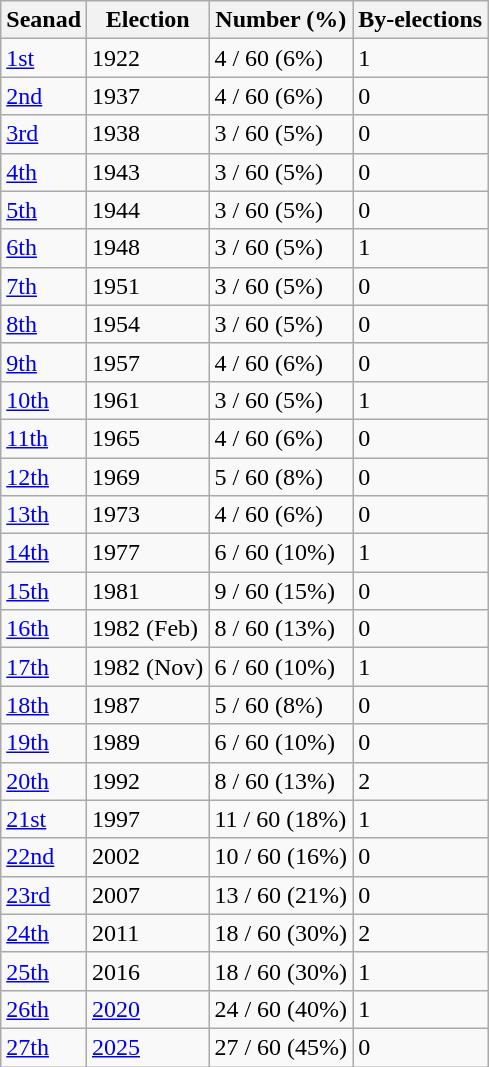<table class="wikitable">
<tr>
<th>Seanad</th>
<th>Election</th>
<th>Number (%)</th>
<th>By-elections</th>
</tr>
<tr>
<td><a href='#'>1st</a></td>
<td>1922</td>
<td>4 / 60 (6%)</td>
<td>1</td>
</tr>
<tr>
<td><a href='#'>2nd</a></td>
<td>1937</td>
<td>4 / 60 (6%)</td>
<td>0</td>
</tr>
<tr>
<td><a href='#'>3rd</a></td>
<td>1938</td>
<td>3 / 60 (5%)</td>
<td>0</td>
</tr>
<tr>
<td><a href='#'>4th</a></td>
<td>1943</td>
<td>3 / 60 (5%)</td>
<td>0</td>
</tr>
<tr>
<td><a href='#'>5th</a></td>
<td>1944</td>
<td>3 / 60 (5%)</td>
<td>0</td>
</tr>
<tr>
<td><a href='#'>6th</a></td>
<td>1948</td>
<td>3 / 60 (5%)</td>
<td>1</td>
</tr>
<tr>
<td><a href='#'>7th</a></td>
<td>1951</td>
<td>3 / 60 (5%)</td>
<td>0</td>
</tr>
<tr>
<td><a href='#'>8th</a></td>
<td>1954</td>
<td>3 / 60 (5%)</td>
<td>0</td>
</tr>
<tr>
<td><a href='#'>9th</a></td>
<td>1957</td>
<td>4 / 60 (6%)</td>
<td>0</td>
</tr>
<tr>
<td><a href='#'>10th</a></td>
<td>1961</td>
<td>3 / 60 (5%)</td>
<td>1</td>
</tr>
<tr>
<td><a href='#'>11th</a></td>
<td>1965</td>
<td>4 / 60 (6%)</td>
<td>0</td>
</tr>
<tr>
<td><a href='#'>12th</a></td>
<td>1969</td>
<td>5 / 60 (8%)</td>
<td>0</td>
</tr>
<tr>
<td><a href='#'>13th</a></td>
<td>1973</td>
<td>4 / 60 (6%)</td>
<td>0</td>
</tr>
<tr>
<td><a href='#'>14th</a></td>
<td>1977</td>
<td>6 / 60 (10%)</td>
<td>1</td>
</tr>
<tr>
<td><a href='#'>15th</a></td>
<td>1981</td>
<td>9 / 60 (15%)</td>
<td>0</td>
</tr>
<tr>
<td><a href='#'>16th</a></td>
<td>1982 (Feb)</td>
<td>8 / 60 (13%)</td>
<td>0</td>
</tr>
<tr>
<td><a href='#'>17th</a></td>
<td>1982 (Nov)</td>
<td>6 / 60 (10%)</td>
<td>1</td>
</tr>
<tr>
<td><a href='#'>18th</a></td>
<td>1987</td>
<td>5 / 60 (8%)</td>
<td>0</td>
</tr>
<tr>
<td><a href='#'>19th</a></td>
<td>1989</td>
<td>6 / 60 (10%)</td>
<td>0</td>
</tr>
<tr>
<td><a href='#'>20th</a></td>
<td>1992</td>
<td>8 / 60 (13%)</td>
<td>2</td>
</tr>
<tr>
<td><a href='#'>21st</a></td>
<td>1997</td>
<td>11 / 60 (18%)</td>
<td>1</td>
</tr>
<tr>
<td><a href='#'>22nd</a></td>
<td>2002</td>
<td>10 / 60 (16%)</td>
<td>0</td>
</tr>
<tr>
<td><a href='#'>23rd</a></td>
<td>2007</td>
<td>13 / 60 (21%)</td>
<td>0</td>
</tr>
<tr>
<td><a href='#'>24th</a></td>
<td>2011</td>
<td>18 / 60 (30%)</td>
<td>2</td>
</tr>
<tr>
<td><a href='#'>25th</a></td>
<td>2016</td>
<td>18 / 60 (30%)</td>
<td>1</td>
</tr>
<tr>
<td><a href='#'>26th</a></td>
<td><a href='#'>2020</a></td>
<td>24 / 60 (40%)</td>
<td>1</td>
</tr>
<tr>
<td><a href='#'>27th</a></td>
<td><a href='#'>2025</a></td>
<td>27 / 60  (45%)</td>
<td>0</td>
</tr>
</table>
